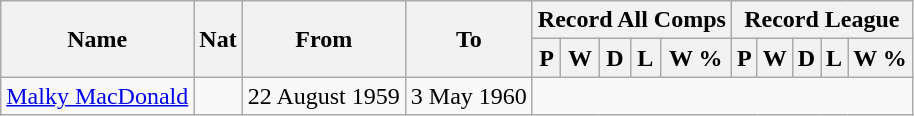<table class="wikitable" style="text-align: center">
<tr>
<th rowspan="2">Name</th>
<th rowspan="2">Nat</th>
<th rowspan="2">From</th>
<th rowspan="2">To</th>
<th colspan="5">Record All Comps</th>
<th colspan="5">Record League</th>
</tr>
<tr>
<th>P</th>
<th>W</th>
<th>D</th>
<th>L</th>
<th>W %</th>
<th>P</th>
<th>W</th>
<th>D</th>
<th>L</th>
<th>W %</th>
</tr>
<tr>
<td style="text-align:left;"><a href='#'>Malky MacDonald</a></td>
<td></td>
<td style="text-align:left;">22 August 1959</td>
<td style="text-align:left;">3 May 1960<br>
</td>
</tr>
</table>
